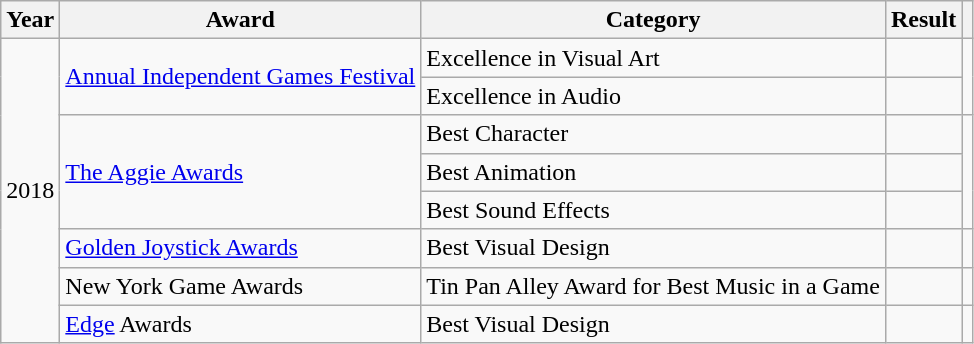<table class="wikitable sortable">
<tr>
<th>Year</th>
<th>Award</th>
<th>Category</th>
<th>Result</th>
<th></th>
</tr>
<tr>
<td style="text-align:center;"  rowspan="8">2018</td>
<td rowspan="2"><a href='#'>Annual Independent Games Festival</a></td>
<td>Excellence in Visual Art</td>
<td></td>
<td style="text-align:center;" rowspan="2"></td>
</tr>
<tr>
<td>Excellence in Audio</td>
<td></td>
</tr>
<tr>
<td rowspan="3"><a href='#'>The Aggie Awards</a></td>
<td>Best Character</td>
<td></td>
<td style="text-align:center;" rowspan="3"></td>
</tr>
<tr>
<td>Best Animation</td>
<td></td>
</tr>
<tr>
<td>Best Sound Effects</td>
<td></td>
</tr>
<tr>
<td><a href='#'>Golden Joystick Awards</a></td>
<td>Best Visual Design</td>
<td></td>
<td style="text-align:center;"></td>
</tr>
<tr>
<td>New York Game Awards</td>
<td>Tin Pan Alley Award for Best Music in a Game</td>
<td></td>
<td style="text-align:center;"></td>
</tr>
<tr>
<td><a href='#'>Edge</a> Awards</td>
<td>Best Visual Design</td>
<td></td>
<td style="text-align:center;"></td>
</tr>
</table>
